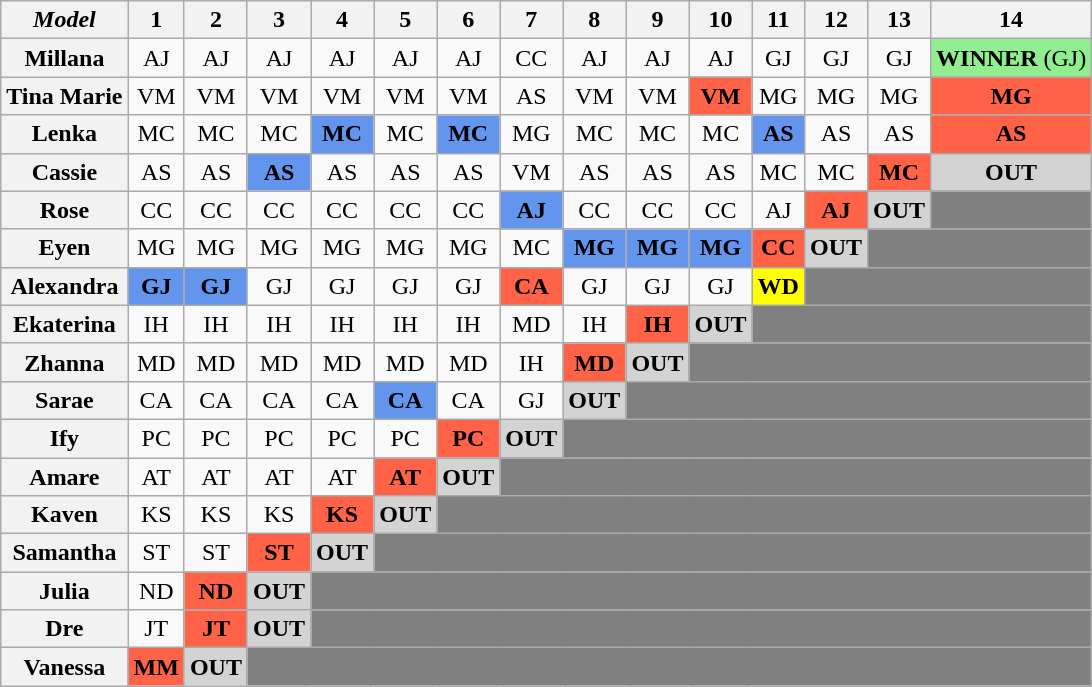<table class="wikitable" style="text-align:center">
<tr>
<th><strong><em>Model</em></strong></th>
<th>1</th>
<th>2</th>
<th>3</th>
<th>4</th>
<th>5</th>
<th>6</th>
<th>7</th>
<th>8</th>
<th>9</th>
<th>10</th>
<th>11 </th>
<th>12</th>
<th>13</th>
<th>14</th>
</tr>
<tr>
<th>Millana</th>
<td>AJ</td>
<td>AJ</td>
<td>AJ</td>
<td>AJ</td>
<td>AJ</td>
<td>AJ</td>
<td>CC</td>
<td>AJ</td>
<td>AJ</td>
<td>AJ</td>
<td>GJ</td>
<td>GJ</td>
<td>GJ</td>
<td style="background:lightgreen;"><strong>WINNER</strong> (GJ)</td>
</tr>
<tr>
<th>Tina Marie</th>
<td>VM</td>
<td>VM</td>
<td>VM</td>
<td>VM</td>
<td>VM</td>
<td>VM</td>
<td>AS</td>
<td>VM</td>
<td>VM</td>
<td bgcolor="tomato"><strong>VM</strong></td>
<td>MG</td>
<td>MG</td>
<td>MG</td>
<td style="background:tomato;"><strong>MG</strong></td>
</tr>
<tr>
<th>Lenka</th>
<td>MC</td>
<td>MC</td>
<td>MC</td>
<td bgcolor="cornflowerblue"><strong>MC</strong></td>
<td>MC</td>
<td bgcolor="cornflowerblue"><strong>MC</strong></td>
<td>MG</td>
<td>MC</td>
<td>MC</td>
<td>MC</td>
<td bgcolor="cornflowerblue"><strong>AS</strong></td>
<td>AS</td>
<td>AS</td>
<td style="background:tomato;"><strong>AS</strong></td>
</tr>
<tr>
<th>Cassie</th>
<td>AS</td>
<td>AS</td>
<td bgcolor="cornflowerblue"><strong>AS</strong></td>
<td>AS</td>
<td>AS</td>
<td>AS</td>
<td>VM</td>
<td>AS</td>
<td>AS</td>
<td>AS</td>
<td>MC</td>
<td>MC</td>
<td bgcolor="tomato"><strong>MC</strong></td>
<td bgcolor="lightgray"><strong>OUT</strong></td>
</tr>
<tr>
<th>Rose</th>
<td>CC</td>
<td>CC</td>
<td>CC</td>
<td>CC</td>
<td>CC</td>
<td>CC</td>
<td bgcolor="cornflowerblue"><strong>AJ</strong></td>
<td>CC</td>
<td>CC</td>
<td>CC</td>
<td>AJ</td>
<td bgcolor="tomato"><strong>AJ</strong></td>
<td bgcolor="lightgray"><strong>OUT</strong></td>
<td style="background:gray;" colspan="1"></td>
</tr>
<tr>
<th>Eyen</th>
<td>MG</td>
<td>MG</td>
<td>MG</td>
<td>MG</td>
<td>MG</td>
<td>MG</td>
<td>MC</td>
<td bgcolor="cornflowerblue"><strong>MG</strong></td>
<td bgcolor="cornflowerblue"><strong>MG</strong></td>
<td bgcolor="cornflowerblue"><strong>MG</strong></td>
<td bgcolor="tomato"><strong>CC</strong></td>
<td bgcolor="lightgray"><strong>OUT</strong></td>
<td style="background:gray;" colspan="2"></td>
</tr>
<tr>
<th>Alexandra</th>
<td bgcolor="cornflowerblue"><strong>GJ</strong></td>
<td bgcolor="cornflowerblue"><strong>GJ</strong></td>
<td>GJ</td>
<td>GJ</td>
<td>GJ</td>
<td>GJ</td>
<td bgcolor="tomato"><strong>CA</strong></td>
<td>GJ</td>
<td>GJ</td>
<td>GJ</td>
<td bgcolor="yellow"><strong>WD</strong></td>
<td style="background:gray;" colspan="3"></td>
</tr>
<tr>
<th>Ekaterina</th>
<td>IH</td>
<td>IH</td>
<td>IH</td>
<td>IH</td>
<td>IH</td>
<td>IH</td>
<td>MD</td>
<td>IH</td>
<td bgcolor="tomato"><strong>IH</strong></td>
<td bgcolor="lightgray"><strong>OUT</strong></td>
<td style="background:gray;" colspan="4"></td>
</tr>
<tr>
<th>Zhanna</th>
<td>MD</td>
<td>MD</td>
<td>MD</td>
<td>MD</td>
<td>MD</td>
<td>MD</td>
<td>IH</td>
<td bgcolor="tomato"><strong>MD</strong></td>
<td bgcolor="lightgray"><strong>OUT</strong></td>
<td style="background:gray;" colspan="5"></td>
</tr>
<tr>
<th>Sarae</th>
<td>CA</td>
<td>CA</td>
<td>CA</td>
<td>CA</td>
<td bgcolor="cornflowerblue"><strong>CA</strong></td>
<td>CA</td>
<td>GJ</td>
<td bgcolor="lightgray"><strong>OUT</strong></td>
<td style="background:gray;" colspan="6"></td>
</tr>
<tr>
<th>Ify</th>
<td>PC</td>
<td>PC</td>
<td>PC</td>
<td>PC</td>
<td>PC</td>
<td bgcolor="tomato"><strong>PC</strong></td>
<td bgcolor="lightgray"><strong>OUT</strong></td>
<td style="background:gray;" colspan="7"></td>
</tr>
<tr>
<th>Amare</th>
<td>AT</td>
<td>AT</td>
<td>AT</td>
<td>AT</td>
<td bgcolor="tomato"><strong>AT</strong></td>
<td bgcolor="lightgray"><strong>OUT</strong></td>
<td style="background:gray;" colspan="8"></td>
</tr>
<tr>
<th>Kaven</th>
<td>KS</td>
<td>KS</td>
<td>KS</td>
<td bgcolor="tomato"><strong>KS</strong></td>
<td bgcolor="lightgray"><strong>OUT</strong></td>
<td style="background:gray;" colspan="9"></td>
</tr>
<tr>
<th>Samantha</th>
<td>ST</td>
<td>ST</td>
<td bgcolor="tomato"><strong>ST</strong></td>
<td bgcolor="lightgray"><strong>OUT</strong></td>
<td style="background:gray;" colspan="10"></td>
</tr>
<tr>
<th>Julia</th>
<td>ND</td>
<td bgcolor="tomato"><strong>ND</strong></td>
<td bgcolor="lightgray"><strong>OUT</strong></td>
<td style="background:gray;" colspan="11"></td>
</tr>
<tr>
<th>Dre</th>
<td>JT</td>
<td bgcolor="tomato"><strong>JT</strong></td>
<td bgcolor="lightgray"><strong>OUT</strong></td>
<td style="background:gray;" colspan="11"></td>
</tr>
<tr>
<th>Vanessa</th>
<td bgcolor="tomato"><strong>MM</strong></td>
<td bgcolor="lightgray"><strong>OUT</strong></td>
<td style="background:gray;" colspan="12"></td>
</tr>
</table>
